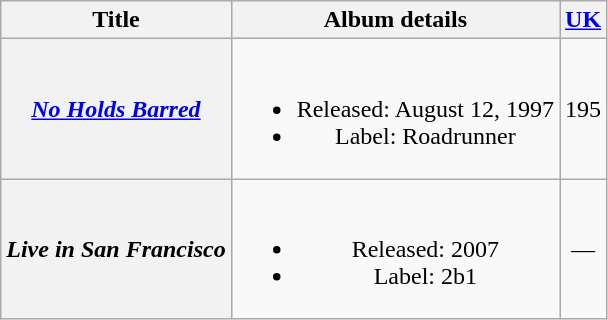<table class="wikitable plainrowheaders" style="text-align:center;" border="1">
<tr>
<th>Title</th>
<th>Album details</th>
<th><a href='#'>UK</a><br></th>
</tr>
<tr>
<th scope="row"><em><a href='#'>No Holds Barred</a></em></th>
<td><br><ul><li>Released: August 12, 1997</li><li>Label: Roadrunner</li></ul></td>
<td>195</td>
</tr>
<tr>
<th scope="row"><em>Live in San Francisco</em></th>
<td><br><ul><li>Released: 2007</li><li>Label: 2b1</li></ul></td>
<td>—</td>
</tr>
</table>
